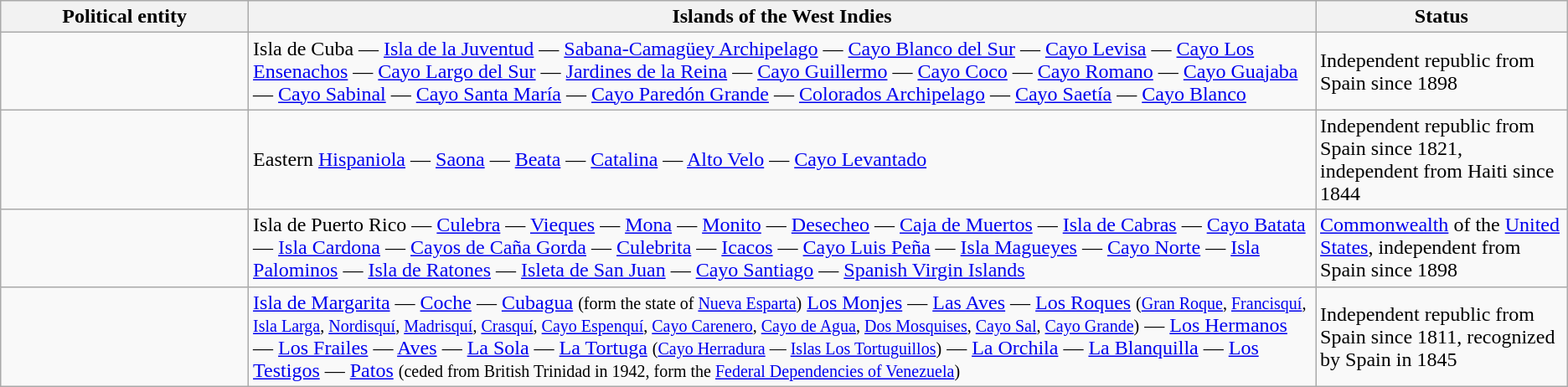<table class="sortable wikitable">
<tr>
<th width=200 px>Political entity</th>
<th width=900>Islands of the West Indies</th>
<th width=200>Status</th>
</tr>
<tr>
<td></td>
<td>Isla de Cuba — <a href='#'>Isla de la Juventud</a> — <a href='#'>Sabana-Camagüey Archipelago</a> — <a href='#'>Cayo Blanco del Sur</a> — <a href='#'>Cayo Levisa</a> — <a href='#'>Cayo Los Ensenachos</a> — <a href='#'>Cayo Largo del Sur</a> — <a href='#'>Jardines de la Reina</a> — <a href='#'>Cayo Guillermo</a> — <a href='#'>Cayo Coco</a> — <a href='#'>Cayo Romano</a> — <a href='#'>Cayo Guajaba</a> — <a href='#'>Cayo Sabinal</a> — <a href='#'>Cayo Santa María</a> — <a href='#'>Cayo Paredón Grande</a> — <a href='#'>Colorados Archipelago</a> — <a href='#'>Cayo Saetía</a> — <a href='#'>Cayo Blanco</a></td>
<td>Independent republic from Spain since 1898</td>
</tr>
<tr>
<td></td>
<td>Eastern <a href='#'>Hispaniola</a> — <a href='#'>Saona</a> — <a href='#'>Beata</a> — <a href='#'>Catalina</a> — <a href='#'>Alto Velo</a> — <a href='#'>Cayo Levantado</a></td>
<td>Independent republic from Spain since 1821, independent from Haiti since 1844</td>
</tr>
<tr>
<td></td>
<td>Isla de Puerto Rico — <a href='#'>Culebra</a> — <a href='#'>Vieques</a> — <a href='#'>Mona</a> — <a href='#'>Monito</a> — <a href='#'>Desecheo</a> — <a href='#'>Caja de Muertos</a> — <a href='#'>Isla de Cabras</a> — <a href='#'>Cayo Batata</a> — <a href='#'>Isla Cardona</a> — <a href='#'>Cayos de Caña Gorda</a> — <a href='#'>Culebrita</a> — <a href='#'>Icacos</a> — <a href='#'>Cayo Luis Peña</a> — <a href='#'>Isla Magueyes</a> — <a href='#'>Cayo Norte</a> — <a href='#'>Isla Palominos</a> — <a href='#'>Isla de Ratones</a> — <a href='#'>Isleta de San Juan</a> — <a href='#'>Cayo Santiago</a> — <a href='#'>Spanish Virgin Islands</a></td>
<td><a href='#'>Commonwealth</a> of the <a href='#'>United States</a>, independent from Spain since 1898</td>
</tr>
<tr>
<td></td>
<td><a href='#'>Isla de Margarita</a> — <a href='#'>Coche</a> — <a href='#'>Cubagua</a> <small>(form the state of <a href='#'>Nueva Esparta</a>)</small> <a href='#'>Los Monjes</a> — <a href='#'>Las Aves</a> — <a href='#'>Los Roques</a> <small>(<a href='#'>Gran Roque</a>, <a href='#'>Francisquí</a>, <a href='#'>Isla Larga</a>, <a href='#'>Nordisquí</a>, <a href='#'>Madrisquí</a>, <a href='#'>Crasquí</a>, <a href='#'>Cayo Espenquí</a>, <a href='#'>Cayo Carenero</a>, <a href='#'>Cayo de Agua</a>, <a href='#'>Dos Mosquises</a>, <a href='#'>Cayo Sal</a>, <a href='#'>Cayo Grande</a>)</small> — <a href='#'>Los Hermanos</a> — <a href='#'>Los Frailes</a> — <a href='#'>Aves</a> — <a href='#'>La Sola</a> — <a href='#'>La Tortuga</a> <small>(<a href='#'>Cayo Herradura</a> — <a href='#'>Islas Los Tortuguillos</a>)</small> — <a href='#'>La Orchila</a> — <a href='#'>La Blanquilla</a> — <a href='#'>Los Testigos</a> — <a href='#'>Patos</a> <small>(ceded from British Trinidad in 1942, form the <a href='#'>Federal Dependencies of Venezuela</a>)</small></td>
<td>Independent republic from Spain since 1811, recognized by Spain in 1845</td>
</tr>
</table>
